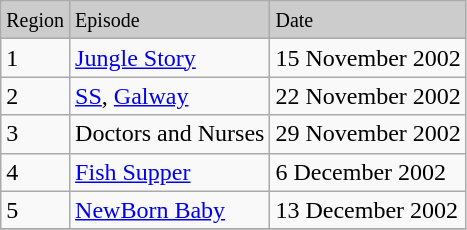<table class="wikitable">
<tr bgcolor="#CCCCCC">
<td><small>Region</small></td>
<td><small>Episode</small></td>
<td><small>Date</small></td>
</tr>
<tr>
<td>1</td>
<td><a href='#'>Jungle Story</a></td>
<td>15 November 2002</td>
</tr>
<tr>
<td>2</td>
<td><a href='#'>SS</a>, <a href='#'>Galway</a></td>
<td>22 November 2002</td>
</tr>
<tr>
<td>3</td>
<td>Doctors and Nurses</td>
<td>29 November 2002</td>
</tr>
<tr>
<td>4</td>
<td><a href='#'>Fish Supper</a></td>
<td>6 December 2002</td>
</tr>
<tr>
<td>5</td>
<td><a href='#'>NewBorn Baby</a></td>
<td>13 December 2002</td>
</tr>
<tr>
</tr>
</table>
